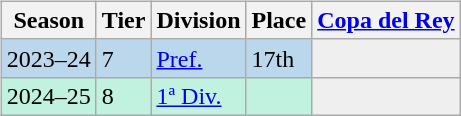<table>
<tr>
<td valign="top" width=0%><br><table class="wikitable">
<tr style="background:#f0f6fa;">
<th>Season</th>
<th>Tier</th>
<th>Division</th>
<th>Place</th>
<th><a href='#'>Copa del Rey</a></th>
</tr>
<tr>
<td style="background:#BBD7EC;">2023–24</td>
<td style="background:#BBD7EC;">7</td>
<td style="background:#BBD7EC;"><a href='#'>Pref.</a></td>
<td style="background:#BBD7EC;">17th</td>
<th style="background:#efefef;"></th>
</tr>
<tr>
<td style="background:#C0F2DF;">2024–25</td>
<td style="background:#C0F2DF;">8</td>
<td style="background:#C0F2DF;"><a href='#'>1ª Div.</a></td>
<td style="background:#C0F2DF;"></td>
<th style="background:#efefef;"></th>
</tr>
</table>
</td>
</tr>
</table>
